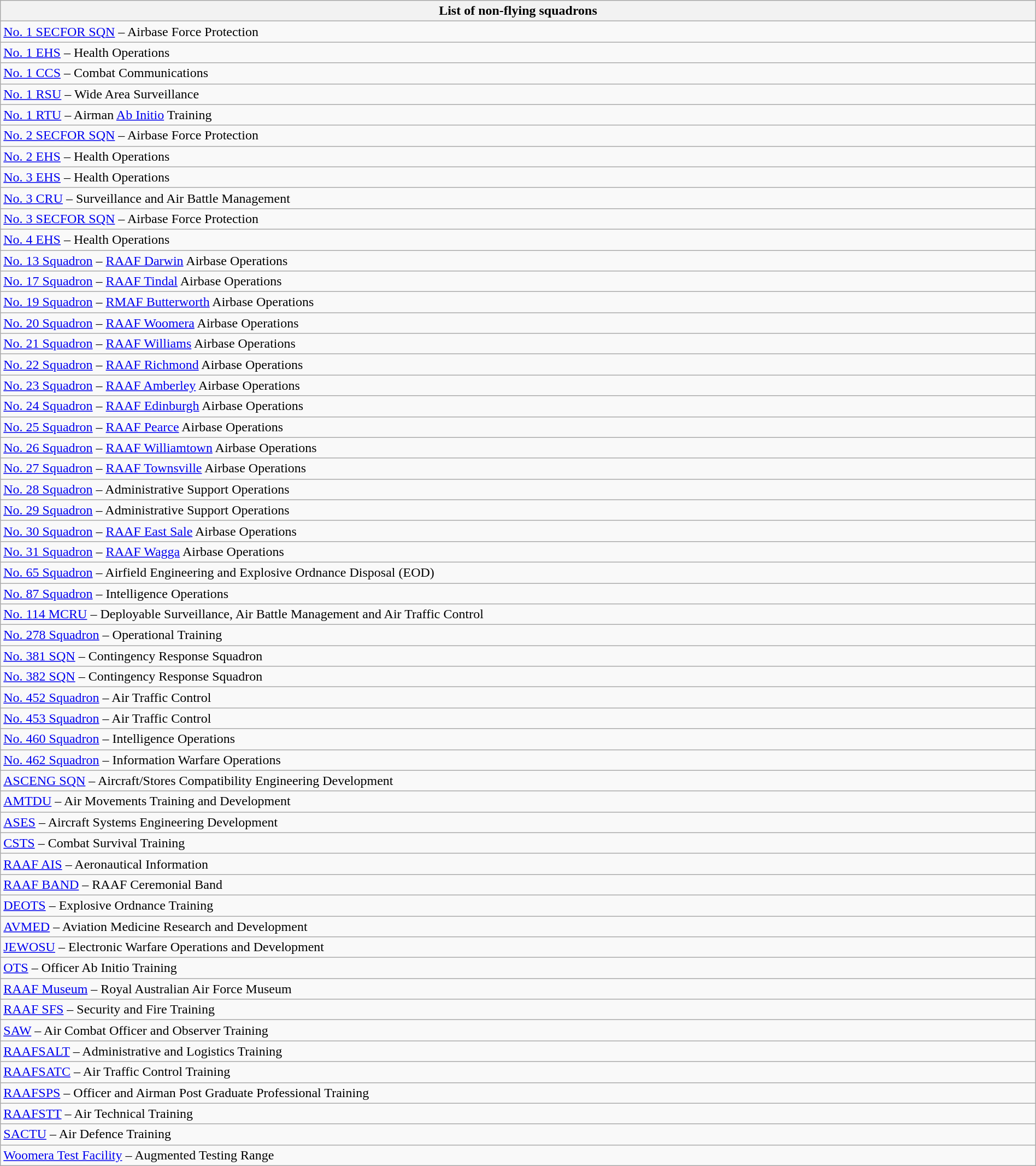<table class="wikitable collapsible collapsed" width="100%">
<tr>
<th>List of non-flying squadrons</th>
</tr>
<tr>
<td><a href='#'>No. 1 SECFOR SQN</a> – Airbase Force Protection</td>
</tr>
<tr>
<td><a href='#'>No. 1 EHS</a> – Health Operations</td>
</tr>
<tr>
<td><a href='#'>No. 1 CCS</a> – Combat Communications</td>
</tr>
<tr>
<td><a href='#'>No. 1 RSU</a> – Wide Area Surveillance</td>
</tr>
<tr>
<td><a href='#'>No. 1 RTU</a> – Airman <a href='#'>Ab Initio</a> Training</td>
</tr>
<tr>
<td><a href='#'>No. 2 SECFOR SQN</a> – Airbase Force Protection</td>
</tr>
<tr>
<td><a href='#'>No. 2 EHS</a> – Health Operations</td>
</tr>
<tr>
<td><a href='#'>No. 3 EHS</a> – Health Operations</td>
</tr>
<tr>
<td><a href='#'>No. 3 CRU</a> – Surveillance and Air Battle Management</td>
</tr>
<tr>
<td><a href='#'>No. 3 SECFOR SQN</a> – Airbase Force Protection</td>
</tr>
<tr>
<td><a href='#'>No. 4 EHS</a> – Health Operations</td>
</tr>
<tr>
<td><a href='#'>No. 13 Squadron</a> – <a href='#'>RAAF Darwin</a> Airbase Operations</td>
</tr>
<tr>
<td><a href='#'>No. 17 Squadron</a> – <a href='#'>RAAF Tindal</a> Airbase Operations</td>
</tr>
<tr>
<td><a href='#'>No. 19 Squadron</a> – <a href='#'>RMAF Butterworth</a> Airbase Operations</td>
</tr>
<tr>
<td><a href='#'>No. 20 Squadron</a> – <a href='#'>RAAF Woomera</a> Airbase Operations</td>
</tr>
<tr>
<td><a href='#'>No. 21 Squadron</a> – <a href='#'>RAAF Williams</a> Airbase Operations</td>
</tr>
<tr>
<td><a href='#'>No. 22 Squadron</a> – <a href='#'>RAAF Richmond</a> Airbase Operations</td>
</tr>
<tr>
<td><a href='#'>No. 23 Squadron</a> – <a href='#'>RAAF Amberley</a> Airbase Operations</td>
</tr>
<tr>
<td><a href='#'>No. 24 Squadron</a> – <a href='#'>RAAF Edinburgh</a> Airbase Operations</td>
</tr>
<tr>
<td><a href='#'>No. 25 Squadron</a> – <a href='#'>RAAF Pearce</a> Airbase Operations</td>
</tr>
<tr>
<td><a href='#'>No. 26 Squadron</a> – <a href='#'>RAAF Williamtown</a> Airbase Operations</td>
</tr>
<tr>
<td><a href='#'>No. 27 Squadron</a> – <a href='#'>RAAF Townsville</a> Airbase Operations</td>
</tr>
<tr>
<td><a href='#'>No. 28 Squadron</a> – Administrative Support Operations</td>
</tr>
<tr>
<td><a href='#'>No. 29 Squadron</a> – Administrative Support Operations</td>
</tr>
<tr>
<td><a href='#'>No. 30 Squadron</a> – <a href='#'>RAAF East Sale</a> Airbase Operations</td>
</tr>
<tr>
<td><a href='#'>No. 31 Squadron</a> – <a href='#'>RAAF Wagga</a> Airbase Operations</td>
</tr>
<tr>
<td><a href='#'>No. 65 Squadron</a> – Airfield Engineering and Explosive Ordnance Disposal (EOD)</td>
</tr>
<tr>
<td><a href='#'>No. 87 Squadron</a> – Intelligence Operations</td>
</tr>
<tr>
<td><a href='#'>No. 114 MCRU</a> – Deployable Surveillance, Air Battle Management and Air Traffic Control</td>
</tr>
<tr>
<td><a href='#'>No. 278 Squadron</a> – Operational Training</td>
</tr>
<tr>
<td><a href='#'>No. 381 SQN</a> – Contingency Response Squadron</td>
</tr>
<tr>
<td><a href='#'>No. 382 SQN</a> – Contingency Response Squadron</td>
</tr>
<tr>
<td><a href='#'>No. 452 Squadron</a> – Air Traffic Control</td>
</tr>
<tr>
<td><a href='#'>No. 453 Squadron</a> – Air Traffic Control</td>
</tr>
<tr>
<td><a href='#'>No. 460 Squadron</a> – Intelligence Operations</td>
</tr>
<tr>
<td><a href='#'>No. 462 Squadron</a> – Information Warfare Operations</td>
</tr>
<tr>
<td><a href='#'>ASCENG SQN</a> – Aircraft/Stores Compatibility Engineering Development</td>
</tr>
<tr>
<td><a href='#'>AMTDU</a> – Air Movements Training and Development</td>
</tr>
<tr>
<td><a href='#'>ASES</a> – Aircraft Systems Engineering Development</td>
</tr>
<tr>
<td><a href='#'>CSTS</a> – Combat Survival Training</td>
</tr>
<tr>
<td><a href='#'>RAAF AIS</a> – Aeronautical Information</td>
</tr>
<tr>
<td><a href='#'>RAAF BAND</a> – RAAF Ceremonial Band</td>
</tr>
<tr>
<td><a href='#'>DEOTS</a> – Explosive Ordnance Training</td>
</tr>
<tr>
<td><a href='#'>AVMED</a> – Aviation Medicine Research and Development</td>
</tr>
<tr>
<td><a href='#'>JEWOSU</a> –  Electronic Warfare Operations and Development</td>
</tr>
<tr>
<td><a href='#'>OTS</a> – Officer Ab Initio Training</td>
</tr>
<tr>
<td><a href='#'>RAAF Museum</a> – Royal Australian Air Force Museum</td>
</tr>
<tr>
<td><a href='#'>RAAF SFS</a> – Security and Fire Training</td>
</tr>
<tr>
<td><a href='#'>SAW</a> – Air Combat Officer and Observer Training</td>
</tr>
<tr>
<td><a href='#'>RAAFSALT</a> – Administrative and Logistics Training</td>
</tr>
<tr>
<td><a href='#'>RAAFSATC</a> – Air Traffic Control Training</td>
</tr>
<tr>
<td><a href='#'>RAAFSPS</a> – Officer and Airman Post Graduate Professional Training</td>
</tr>
<tr>
<td><a href='#'>RAAFSTT</a> – Air Technical Training</td>
</tr>
<tr>
<td><a href='#'>SACTU</a> – Air Defence Training</td>
</tr>
<tr>
<td><a href='#'>Woomera Test Facility</a> – Augmented Testing Range</td>
</tr>
</table>
